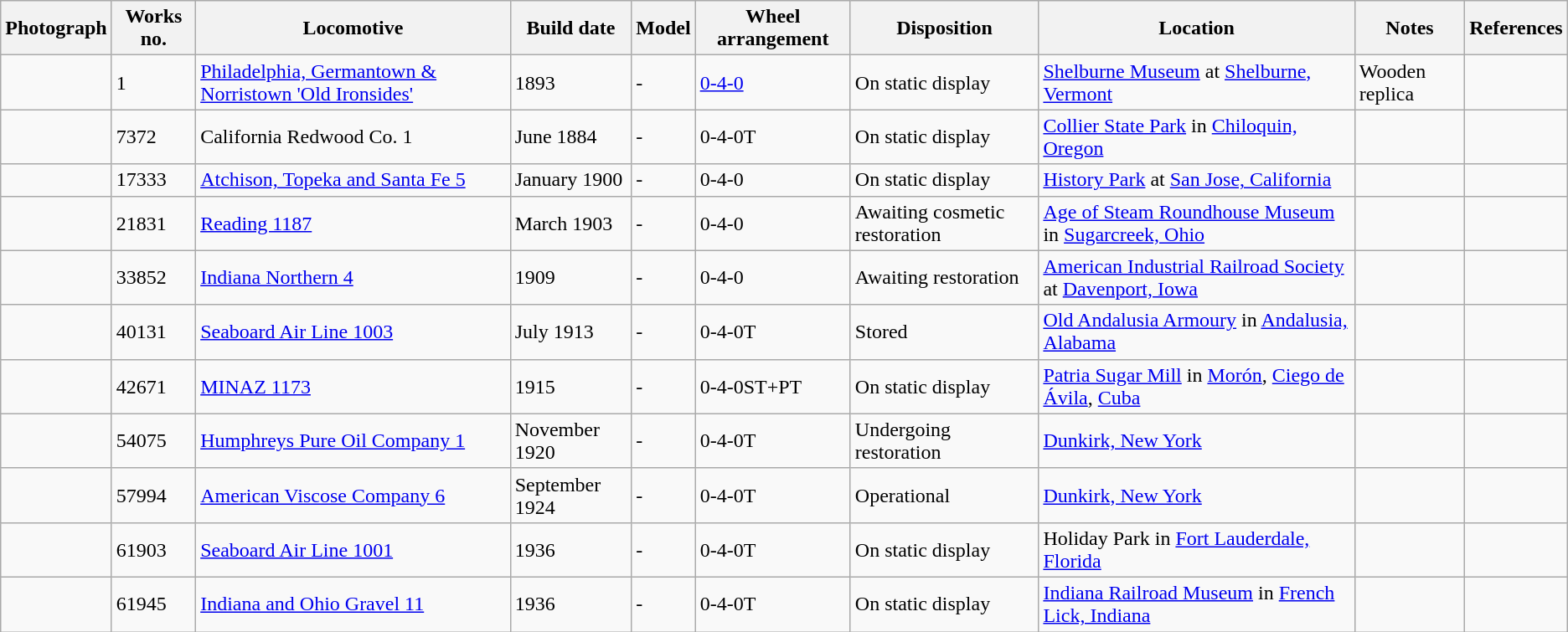<table class="wikitable">
<tr>
<th>Photograph</th>
<th>Works no.</th>
<th>Locomotive</th>
<th>Build date</th>
<th>Model</th>
<th>Wheel arrangement</th>
<th>Disposition</th>
<th>Location</th>
<th>Notes</th>
<th>References</th>
</tr>
<tr>
<td></td>
<td>1</td>
<td><a href='#'>Philadelphia, Germantown & Norristown 'Old Ironsides'</a></td>
<td>1893</td>
<td>-</td>
<td><a href='#'>0-4-0</a></td>
<td>On static display</td>
<td><a href='#'>Shelburne Museum</a> at <a href='#'>Shelburne, Vermont</a></td>
<td>Wooden replica</td>
<td></td>
</tr>
<tr>
<td></td>
<td>7372</td>
<td>California Redwood Co. 1</td>
<td>June 1884</td>
<td>-</td>
<td>0-4-0T</td>
<td>On static display</td>
<td><a href='#'>Collier State Park</a> in <a href='#'>Chiloquin, Oregon</a></td>
<td></td>
<td></td>
</tr>
<tr>
<td></td>
<td>17333</td>
<td><a href='#'>Atchison, Topeka and Santa Fe 5</a></td>
<td>January 1900</td>
<td>-</td>
<td>0-4-0</td>
<td>On static display</td>
<td><a href='#'>History Park</a> at <a href='#'>San Jose, California</a></td>
<td></td>
<td></td>
</tr>
<tr>
<td></td>
<td>21831</td>
<td><a href='#'>Reading 1187</a></td>
<td>March 1903</td>
<td>-</td>
<td>0-4-0</td>
<td>Awaiting cosmetic restoration</td>
<td><a href='#'>Age of Steam Roundhouse Museum</a> in <a href='#'>Sugarcreek, Ohio</a></td>
<td></td>
<td></td>
</tr>
<tr>
<td></td>
<td>33852</td>
<td><a href='#'>Indiana Northern 4</a></td>
<td>1909</td>
<td>-</td>
<td>0-4-0</td>
<td>Awaiting restoration</td>
<td><a href='#'>American Industrial Railroad Society</a> at <a href='#'>Davenport, Iowa</a></td>
<td></td>
<td></td>
</tr>
<tr>
<td></td>
<td>40131</td>
<td><a href='#'>Seaboard Air Line 1003</a></td>
<td>July 1913</td>
<td>-</td>
<td>0-4-0T</td>
<td>Stored</td>
<td><a href='#'>Old Andalusia Armoury</a> in <a href='#'>Andalusia, Alabama</a></td>
<td></td>
<td></td>
</tr>
<tr>
<td></td>
<td>42671</td>
<td><a href='#'>MINAZ 1173</a></td>
<td>1915</td>
<td>-</td>
<td>0-4-0ST+PT</td>
<td>On static display</td>
<td><a href='#'>Patria Sugar Mill</a> in <a href='#'>Morón</a>, <a href='#'>Ciego de Ávila</a>, <a href='#'>Cuba</a></td>
<td></td>
<td></td>
</tr>
<tr>
<td></td>
<td>54075</td>
<td><a href='#'>Humphreys Pure Oil Company 1</a></td>
<td>November 1920</td>
<td>-</td>
<td>0-4-0T</td>
<td>Undergoing restoration</td>
<td><a href='#'>Dunkirk, New York</a></td>
<td></td>
<td></td>
</tr>
<tr>
<td></td>
<td>57994</td>
<td><a href='#'>American Viscose Company 6</a></td>
<td>September 1924</td>
<td>-</td>
<td>0-4-0T</td>
<td>Operational</td>
<td><a href='#'>Dunkirk, New York</a></td>
<td></td>
<td></td>
</tr>
<tr>
<td></td>
<td>61903</td>
<td><a href='#'>Seaboard Air Line 1001</a></td>
<td>1936</td>
<td>-</td>
<td>0-4-0T</td>
<td>On static display</td>
<td>Holiday Park in <a href='#'>Fort Lauderdale, Florida</a></td>
<td></td>
<td></td>
</tr>
<tr>
<td></td>
<td>61945</td>
<td><a href='#'>Indiana and Ohio Gravel 11</a></td>
<td>1936</td>
<td>-</td>
<td>0-4-0T</td>
<td>On static display</td>
<td><a href='#'>Indiana Railroad Museum</a> in <a href='#'>French Lick, Indiana</a></td>
<td></td>
<td></td>
</tr>
</table>
